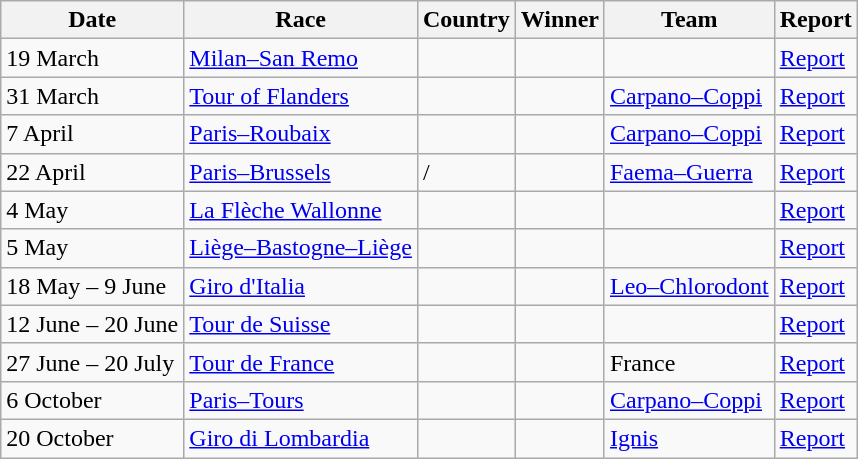<table class=wikitable>
<tr>
<th>Date</th>
<th>Race</th>
<th>Country</th>
<th>Winner</th>
<th>Team</th>
<th>Report</th>
</tr>
<tr>
<td>19 March</td>
<td><a href='#'>Milan–San Remo</a></td>
<td></td>
<td></td>
<td></td>
<td><a href='#'>Report</a></td>
</tr>
<tr>
<td>31 March</td>
<td><a href='#'>Tour of Flanders</a></td>
<td></td>
<td></td>
<td><a href='#'>Carpano–Coppi</a></td>
<td><a href='#'>Report</a></td>
</tr>
<tr>
<td>7 April</td>
<td><a href='#'>Paris–Roubaix</a></td>
<td></td>
<td></td>
<td><a href='#'>Carpano–Coppi</a></td>
<td><a href='#'>Report</a></td>
</tr>
<tr>
<td>22 April</td>
<td><a href='#'>Paris–Brussels</a></td>
<td>/</td>
<td></td>
<td><a href='#'>Faema–Guerra</a></td>
<td><a href='#'>Report</a></td>
</tr>
<tr>
<td>4 May</td>
<td><a href='#'>La Flèche Wallonne</a></td>
<td></td>
<td></td>
<td></td>
<td><a href='#'>Report</a></td>
</tr>
<tr>
<td>5 May</td>
<td><a href='#'>Liège–Bastogne–Liège</a></td>
<td></td>
<td></td>
<td></td>
<td><a href='#'>Report</a></td>
</tr>
<tr>
<td>18 May – 9 June</td>
<td><a href='#'>Giro d'Italia</a></td>
<td></td>
<td></td>
<td><a href='#'>Leo–Chlorodont</a></td>
<td><a href='#'>Report</a></td>
</tr>
<tr>
<td>12 June – 20 June</td>
<td><a href='#'>Tour de Suisse</a></td>
<td></td>
<td></td>
<td></td>
<td><a href='#'>Report</a></td>
</tr>
<tr>
<td>27 June – 20 July</td>
<td><a href='#'>Tour de France</a></td>
<td></td>
<td></td>
<td>France</td>
<td><a href='#'>Report</a></td>
</tr>
<tr>
<td>6 October</td>
<td><a href='#'>Paris–Tours</a></td>
<td></td>
<td></td>
<td><a href='#'>Carpano–Coppi</a></td>
<td><a href='#'>Report</a></td>
</tr>
<tr>
<td>20 October</td>
<td><a href='#'>Giro di Lombardia</a></td>
<td></td>
<td></td>
<td><a href='#'>Ignis</a></td>
<td><a href='#'>Report</a></td>
</tr>
</table>
